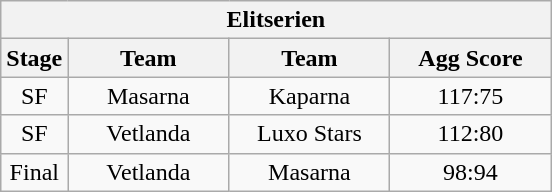<table class="wikitable">
<tr>
<th colspan="4">Elitserien</th>
</tr>
<tr>
<th width=20>Stage</th>
<th width=100>Team</th>
<th width=100>Team</th>
<th width=100>Agg Score</th>
</tr>
<tr align=center>
<td>SF</td>
<td>Masarna</td>
<td>Kaparna</td>
<td>117:75</td>
</tr>
<tr align=center>
<td>SF</td>
<td>Vetlanda</td>
<td>Luxo Stars</td>
<td>112:80</td>
</tr>
<tr align=center>
<td>Final</td>
<td>Vetlanda</td>
<td>Masarna</td>
<td>98:94</td>
</tr>
</table>
